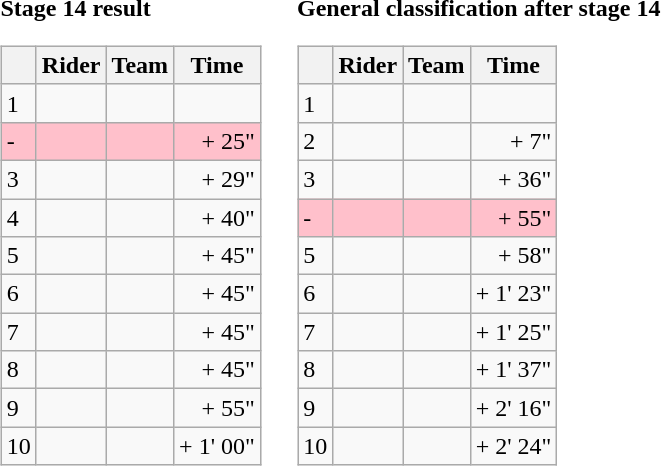<table>
<tr>
<td><strong>Stage 14 result</strong><br><table class="wikitable">
<tr>
<th></th>
<th>Rider</th>
<th>Team</th>
<th>Time</th>
</tr>
<tr>
<td>1</td>
<td></td>
<td></td>
<td align="right"></td>
</tr>
<tr bgcolor=pink>
<td>-</td>
<td></td>
<td></td>
<td align="right">+ 25"</td>
</tr>
<tr>
<td>3</td>
<td></td>
<td></td>
<td align="right">+ 29"</td>
</tr>
<tr>
<td>4</td>
<td></td>
<td></td>
<td align="right">+ 40"</td>
</tr>
<tr>
<td>5</td>
<td> </td>
<td></td>
<td align="right">+ 45"</td>
</tr>
<tr>
<td>6</td>
<td></td>
<td></td>
<td align="right">+ 45"</td>
</tr>
<tr>
<td>7</td>
<td></td>
<td></td>
<td align="right">+ 45"</td>
</tr>
<tr>
<td>8</td>
<td></td>
<td></td>
<td align="right">+ 45"</td>
</tr>
<tr>
<td>9</td>
<td></td>
<td></td>
<td align="right">+ 55"</td>
</tr>
<tr>
<td>10</td>
<td></td>
<td></td>
<td align="right">+ 1' 00"</td>
</tr>
</table>
</td>
<td></td>
<td><strong>General classification after stage 14</strong><br><table class="wikitable">
<tr>
<th></th>
<th>Rider</th>
<th>Team</th>
<th>Time</th>
</tr>
<tr>
<td>1</td>
<td> </td>
<td></td>
<td align="right"></td>
</tr>
<tr>
<td>2</td>
<td></td>
<td></td>
<td align="right">+ 7"</td>
</tr>
<tr>
<td>3</td>
<td> </td>
<td></td>
<td align="right">+ 36"</td>
</tr>
<tr bgcolor=pink>
<td>-</td>
<td></td>
<td></td>
<td align="right">+ 55"</td>
</tr>
<tr>
<td>5</td>
<td></td>
<td></td>
<td align="right">+ 58"</td>
</tr>
<tr>
<td>6</td>
<td></td>
<td></td>
<td align="right">+ 1' 23"</td>
</tr>
<tr>
<td>7</td>
<td></td>
<td></td>
<td align="right">+ 1' 25"</td>
</tr>
<tr>
<td>8</td>
<td></td>
<td></td>
<td align="right">+ 1' 37"</td>
</tr>
<tr>
<td>9</td>
<td></td>
<td></td>
<td align="right">+ 2' 16"</td>
</tr>
<tr>
<td>10</td>
<td></td>
<td></td>
<td align="right">+ 2' 24"</td>
</tr>
</table>
</td>
</tr>
</table>
